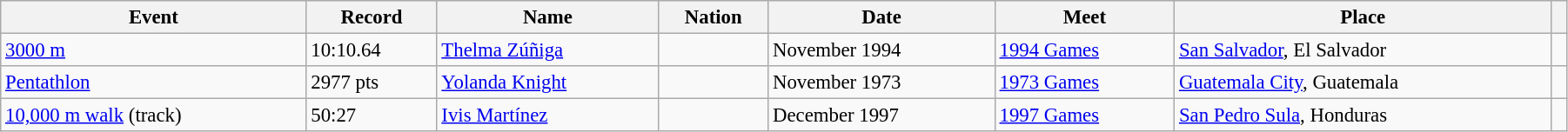<table class="wikitable" style="font-size:95%; width: 95%;">
<tr>
<th>Event</th>
<th>Record</th>
<th>Name</th>
<th>Nation</th>
<th>Date</th>
<th>Meet</th>
<th>Place</th>
<th></th>
</tr>
<tr>
<td><a href='#'>3000 m</a></td>
<td>10:10.64</td>
<td><a href='#'>Thelma Zúñiga</a></td>
<td></td>
<td>November 1994</td>
<td><a href='#'>1994 Games</a></td>
<td><a href='#'>San Salvador</a>, El Salvador</td>
<td></td>
</tr>
<tr>
<td><a href='#'>Pentathlon</a></td>
<td>2977 pts </td>
<td><a href='#'>Yolanda Knight</a></td>
<td></td>
<td>November 1973</td>
<td><a href='#'>1973 Games</a></td>
<td><a href='#'>Guatemala City</a>, Guatemala</td>
<td></td>
</tr>
<tr>
<td><a href='#'>10,000 m walk</a> (track)</td>
<td>50:27</td>
<td><a href='#'>Ivis Martínez</a></td>
<td></td>
<td>December 1997</td>
<td><a href='#'>1997 Games</a></td>
<td><a href='#'>San Pedro Sula</a>, Honduras</td>
<td></td>
</tr>
</table>
